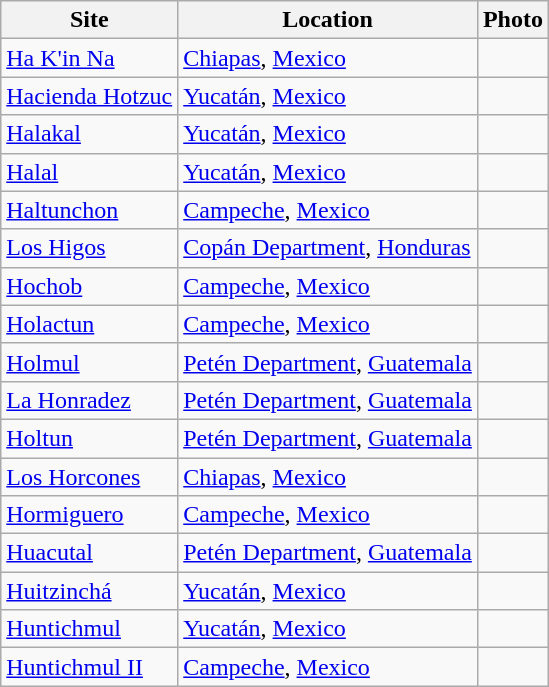<table class="wikitable sortable" align="left" style="margin: 1em auto 1em auto">
<tr>
<th>Site</th>
<th>Location</th>
<th>Photo</th>
</tr>
<tr>
<td><a href='#'>Ha K'in Na</a></td>
<td><a href='#'>Chiapas</a>, <a href='#'>Mexico</a></td>
<td></td>
</tr>
<tr>
<td><a href='#'>Hacienda Hotzuc</a></td>
<td><a href='#'>Yucatán</a>, <a href='#'>Mexico</a></td>
<td></td>
</tr>
<tr>
<td><a href='#'>Halakal</a></td>
<td><a href='#'>Yucatán</a>, <a href='#'>Mexico</a></td>
<td></td>
</tr>
<tr>
<td><a href='#'>Halal</a></td>
<td><a href='#'>Yucatán</a>, <a href='#'>Mexico</a></td>
<td></td>
</tr>
<tr>
<td><a href='#'>Haltunchon</a></td>
<td><a href='#'>Campeche</a>, <a href='#'>Mexico</a></td>
<td></td>
</tr>
<tr>
<td><a href='#'>Los Higos</a></td>
<td><a href='#'>Copán Department</a>, <a href='#'>Honduras</a></td>
<td></td>
</tr>
<tr>
<td><a href='#'>Hochob</a></td>
<td><a href='#'>Campeche</a>, <a href='#'>Mexico</a></td>
<td></td>
</tr>
<tr>
<td><a href='#'>Holactun</a></td>
<td><a href='#'>Campeche</a>, <a href='#'>Mexico</a></td>
<td></td>
</tr>
<tr>
<td><a href='#'>Holmul</a></td>
<td><a href='#'>Petén Department</a>, <a href='#'>Guatemala</a></td>
<td></td>
</tr>
<tr>
<td><a href='#'>La Honradez</a></td>
<td><a href='#'>Petén Department</a>, <a href='#'>Guatemala</a></td>
<td></td>
</tr>
<tr>
<td><a href='#'>Holtun</a></td>
<td><a href='#'>Petén Department</a>, <a href='#'>Guatemala</a></td>
<td></td>
</tr>
<tr>
<td><a href='#'>Los Horcones</a></td>
<td><a href='#'>Chiapas</a>, <a href='#'>Mexico</a></td>
<td></td>
</tr>
<tr>
<td><a href='#'>Hormiguero</a></td>
<td><a href='#'>Campeche</a>, <a href='#'>Mexico</a></td>
<td></td>
</tr>
<tr>
<td><a href='#'>Huacutal</a></td>
<td><a href='#'>Petén Department</a>, <a href='#'>Guatemala</a></td>
<td></td>
</tr>
<tr>
<td><a href='#'>Huitzinchá</a></td>
<td><a href='#'>Yucatán</a>, <a href='#'>Mexico</a></td>
<td></td>
</tr>
<tr>
<td><a href='#'>Huntichmul</a></td>
<td><a href='#'>Yucatán</a>, <a href='#'>Mexico</a></td>
<td></td>
</tr>
<tr>
<td><a href='#'>Huntichmul II</a></td>
<td><a href='#'>Campeche</a>, <a href='#'>Mexico</a></td>
<td></td>
</tr>
</table>
